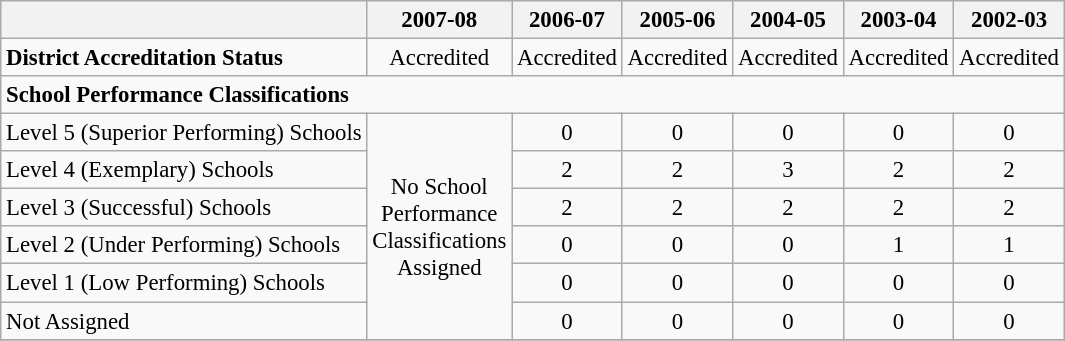<table class="wikitable" style="font-size: 95%;">
<tr>
<th></th>
<th>2007-08</th>
<th>2006-07</th>
<th>2005-06</th>
<th>2004-05</th>
<th>2003-04</th>
<th>2002-03</th>
</tr>
<tr>
<td align="left"><strong>District Accreditation Status</strong></td>
<td align="center">Accredited</td>
<td align="center">Accredited</td>
<td align="center">Accredited</td>
<td align="center">Accredited</td>
<td align="center">Accredited</td>
<td align="center">Accredited</td>
</tr>
<tr>
<td align="left" colspan="7"><strong>School Performance Classifications</strong></td>
</tr>
<tr>
<td align="left">Level 5 (Superior Performing) Schools</td>
<td align="center" rowspan="6">No School<br> Performance<br> Classifications<br> Assigned</td>
<td align="center">0</td>
<td align="center">0</td>
<td align="center">0</td>
<td align="center">0</td>
<td align="center">0</td>
</tr>
<tr>
<td align="left">Level 4 (Exemplary) Schools</td>
<td align="center">2</td>
<td align="center">2</td>
<td align="center">3</td>
<td align="center">2</td>
<td align="center">2</td>
</tr>
<tr>
<td align="left">Level 3 (Successful) Schools</td>
<td align="center">2</td>
<td align="center">2</td>
<td align="center">2</td>
<td align="center">2</td>
<td align="center">2</td>
</tr>
<tr>
<td align="left">Level 2 (Under Performing) Schools</td>
<td align="center">0</td>
<td align="center">0</td>
<td align="center">0</td>
<td align="center">1</td>
<td align="center">1</td>
</tr>
<tr>
<td align="left">Level 1 (Low Performing) Schools</td>
<td align="center">0</td>
<td align="center">0</td>
<td align="center">0</td>
<td align="center">0</td>
<td align="center">0</td>
</tr>
<tr>
<td align="left">Not Assigned</td>
<td align="center">0</td>
<td align="center">0</td>
<td align="center">0</td>
<td align="center">0</td>
<td align="center">0</td>
</tr>
<tr>
</tr>
</table>
